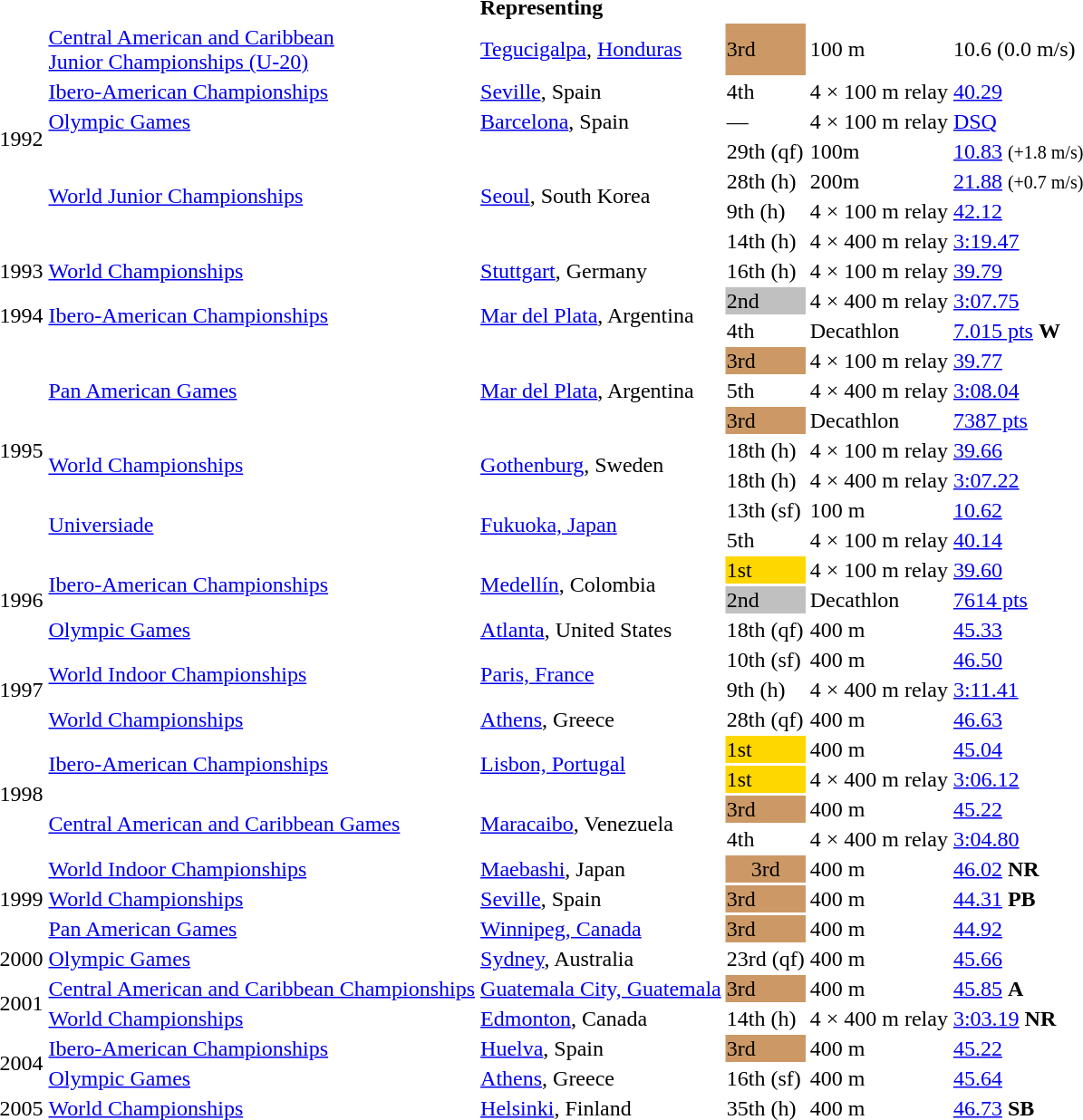<table>
<tr>
<th colspan="6">Representing </th>
</tr>
<tr>
<td rowspan = "7">1992</td>
<td><a href='#'>Central American and Caribbean<br>Junior Championships (U-20)</a></td>
<td><a href='#'>Tegucigalpa</a>, <a href='#'>Honduras</a></td>
<td bgcolor=cc9966>3rd</td>
<td>100 m</td>
<td>10.6 (0.0 m/s)</td>
</tr>
<tr>
<td><a href='#'>Ibero-American Championships</a></td>
<td><a href='#'>Seville</a>, Spain</td>
<td>4th</td>
<td>4 × 100 m relay</td>
<td><a href='#'>40.29</a></td>
</tr>
<tr>
<td><a href='#'>Olympic Games</a></td>
<td><a href='#'>Barcelona</a>, Spain</td>
<td>—</td>
<td>4 × 100 m relay</td>
<td><a href='#'>DSQ</a></td>
</tr>
<tr>
<td rowspan=4><a href='#'>World Junior Championships</a></td>
<td rowspan=4><a href='#'>Seoul</a>, South Korea</td>
<td>29th (qf)</td>
<td>100m</td>
<td><a href='#'>10.83</a> <small>(+1.8 m/s)</small></td>
</tr>
<tr>
<td>28th (h)</td>
<td>200m</td>
<td><a href='#'>21.88</a> <small>(+0.7 m/s)</small></td>
</tr>
<tr>
<td>9th (h)</td>
<td>4 × 100 m relay</td>
<td><a href='#'>42.12</a></td>
</tr>
<tr>
<td>14th (h)</td>
<td>4 × 400 m relay</td>
<td><a href='#'>3:19.47</a></td>
</tr>
<tr>
<td>1993</td>
<td><a href='#'>World Championships</a></td>
<td><a href='#'>Stuttgart</a>, Germany</td>
<td>16th (h)</td>
<td>4 × 100 m relay</td>
<td><a href='#'>39.79</a></td>
</tr>
<tr>
<td rowspan=2>1994</td>
<td rowspan=2><a href='#'>Ibero-American Championships</a></td>
<td rowspan=2><a href='#'>Mar del Plata</a>, Argentina</td>
<td bgcolor=silver>2nd</td>
<td>4 × 400 m relay</td>
<td><a href='#'>3:07.75</a></td>
</tr>
<tr>
<td>4th</td>
<td>Decathlon</td>
<td><a href='#'>7.015 pts</a> <strong>W</strong></td>
</tr>
<tr>
<td rowspan=7>1995</td>
<td rowspan=3><a href='#'>Pan American Games</a></td>
<td rowspan=3><a href='#'>Mar del Plata</a>, Argentina</td>
<td bgcolor="cc9966">3rd</td>
<td>4 × 100 m relay</td>
<td><a href='#'>39.77</a></td>
</tr>
<tr>
<td>5th</td>
<td>4 × 400 m relay</td>
<td><a href='#'>3:08.04</a></td>
</tr>
<tr>
<td bgcolor="cc9966">3rd</td>
<td>Decathlon</td>
<td><a href='#'>7387 pts</a></td>
</tr>
<tr>
<td rowspan = "2"><a href='#'>World Championships</a></td>
<td rowspan = "2"><a href='#'>Gothenburg</a>, Sweden</td>
<td>18th (h)</td>
<td>4 × 100 m relay</td>
<td><a href='#'>39.66</a></td>
</tr>
<tr>
<td>18th (h)</td>
<td>4 × 400 m relay</td>
<td><a href='#'>3:07.22</a></td>
</tr>
<tr>
<td rowspan = "2"><a href='#'>Universiade</a></td>
<td rowspan = "2"><a href='#'>Fukuoka, Japan</a></td>
<td>13th (sf)</td>
<td>100 m</td>
<td><a href='#'>10.62</a></td>
</tr>
<tr>
<td>5th</td>
<td>4 × 100 m relay</td>
<td><a href='#'>40.14</a></td>
</tr>
<tr>
<td rowspan = "3">1996</td>
<td rowspan = "2"><a href='#'>Ibero-American Championships</a></td>
<td rowspan = "2"><a href='#'>Medellín</a>, Colombia</td>
<td bgcolor=gold>1st</td>
<td>4 × 100 m relay</td>
<td><a href='#'>39.60</a></td>
</tr>
<tr>
<td bgcolor=silver>2nd</td>
<td>Decathlon</td>
<td><a href='#'>7614 pts</a></td>
</tr>
<tr>
<td><a href='#'>Olympic Games</a></td>
<td><a href='#'>Atlanta</a>, United States</td>
<td>18th (qf)</td>
<td>400 m</td>
<td><a href='#'>45.33</a></td>
</tr>
<tr>
<td rowspan=3>1997</td>
<td rowspan=2><a href='#'>World Indoor Championships</a></td>
<td rowspan=2><a href='#'>Paris, France</a></td>
<td>10th (sf)</td>
<td>400 m</td>
<td><a href='#'>46.50</a></td>
</tr>
<tr>
<td>9th (h)</td>
<td>4 × 400 m relay</td>
<td><a href='#'>3:11.41</a></td>
</tr>
<tr>
<td><a href='#'>World Championships</a></td>
<td><a href='#'>Athens</a>, Greece</td>
<td>28th (qf)</td>
<td>400 m</td>
<td><a href='#'>46.63</a></td>
</tr>
<tr>
<td rowspan=4>1998</td>
<td rowspan=2><a href='#'>Ibero-American Championships</a></td>
<td rowspan=2><a href='#'>Lisbon, Portugal</a></td>
<td bgcolor=gold>1st</td>
<td>400 m</td>
<td><a href='#'>45.04</a></td>
</tr>
<tr>
<td bgcolor=gold>1st</td>
<td>4 × 400 m relay</td>
<td><a href='#'>3:06.12</a></td>
</tr>
<tr>
<td rowspan=2><a href='#'>Central American and Caribbean Games</a></td>
<td rowspan=2><a href='#'>Maracaibo</a>, Venezuela</td>
<td bgcolor="cc9966">3rd</td>
<td>400 m</td>
<td><a href='#'>45.22</a></td>
</tr>
<tr>
<td>4th</td>
<td>4 × 400 m relay</td>
<td><a href='#'>3:04.80</a></td>
</tr>
<tr>
<td rowspan=3>1999</td>
<td><a href='#'>World Indoor Championships</a></td>
<td><a href='#'>Maebashi</a>, Japan</td>
<td bgcolor="cc9966" align="center">3rd</td>
<td>400 m</td>
<td><a href='#'>46.02</a> <strong>NR</strong></td>
</tr>
<tr>
<td><a href='#'>World Championships</a></td>
<td><a href='#'>Seville</a>, Spain</td>
<td bgcolor="cc9966">3rd</td>
<td>400 m</td>
<td><a href='#'>44.31</a> <strong>PB</strong></td>
</tr>
<tr>
<td><a href='#'>Pan American Games</a></td>
<td><a href='#'>Winnipeg, Canada</a></td>
<td bgcolor="cc9966">3rd</td>
<td>400 m</td>
<td><a href='#'>44.92</a></td>
</tr>
<tr>
<td>2000</td>
<td><a href='#'>Olympic Games</a></td>
<td><a href='#'>Sydney</a>, Australia</td>
<td>23rd (qf)</td>
<td>400 m</td>
<td><a href='#'>45.66</a></td>
</tr>
<tr>
<td rowspan = "2">2001</td>
<td><a href='#'>Central American and Caribbean Championships</a></td>
<td><a href='#'>Guatemala City, Guatemala</a></td>
<td bgcolor="cc9966">3rd</td>
<td>400 m</td>
<td><a href='#'>45.85</a> <strong>A</strong></td>
</tr>
<tr>
<td><a href='#'>World Championships</a></td>
<td><a href='#'>Edmonton</a>, Canada</td>
<td>14th (h)</td>
<td>4 × 400 m relay</td>
<td><a href='#'>3:03.19</a> <strong>NR</strong></td>
</tr>
<tr>
<td rowspan = "2">2004</td>
<td><a href='#'>Ibero-American Championships</a></td>
<td><a href='#'>Huelva</a>, Spain</td>
<td bgcolor=cc9966>3rd</td>
<td>400 m</td>
<td><a href='#'>45.22</a></td>
</tr>
<tr>
<td><a href='#'>Olympic Games</a></td>
<td><a href='#'>Athens</a>, Greece</td>
<td>16th (sf)</td>
<td>400 m</td>
<td><a href='#'>45.64</a></td>
</tr>
<tr>
<td>2005</td>
<td><a href='#'>World Championships</a></td>
<td><a href='#'>Helsinki</a>, Finland</td>
<td>35th (h)</td>
<td>400 m</td>
<td><a href='#'>46.73</a> <strong>SB</strong></td>
</tr>
</table>
